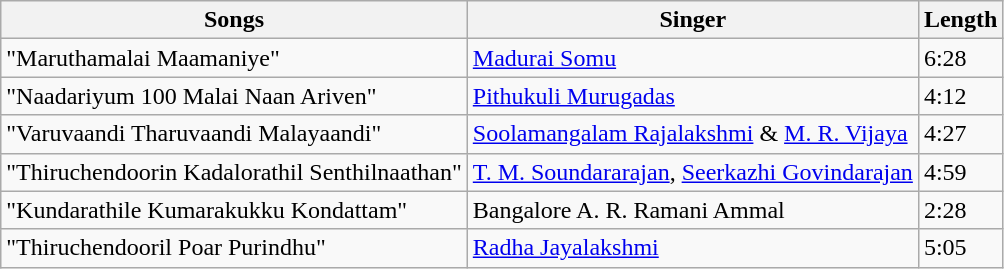<table class="wikitable">
<tr>
<th>Songs</th>
<th>Singer</th>
<th>Length</th>
</tr>
<tr>
<td>"Maruthamalai Maamaniye"</td>
<td><a href='#'>Madurai Somu</a></td>
<td>6:28</td>
</tr>
<tr>
<td>"Naadariyum 100 Malai Naan Ariven"</td>
<td><a href='#'>Pithukuli Murugadas</a></td>
<td>4:12</td>
</tr>
<tr>
<td>"Varuvaandi Tharuvaandi Malayaandi"</td>
<td><a href='#'>Soolamangalam Rajalakshmi</a> & <a href='#'>M. R. Vijaya</a></td>
<td>4:27</td>
</tr>
<tr>
<td>"Thiruchendoorin Kadalorathil Senthilnaathan"</td>
<td><a href='#'>T. M. Soundararajan</a>, <a href='#'>Seerkazhi Govindarajan</a></td>
<td>4:59</td>
</tr>
<tr>
<td>"Kundarathile Kumarakukku Kondattam"</td>
<td>Bangalore A. R. Ramani Ammal</td>
<td>2:28</td>
</tr>
<tr>
<td>"Thiruchendooril Poar Purindhu"</td>
<td><a href='#'>Radha Jayalakshmi</a></td>
<td>5:05</td>
</tr>
</table>
